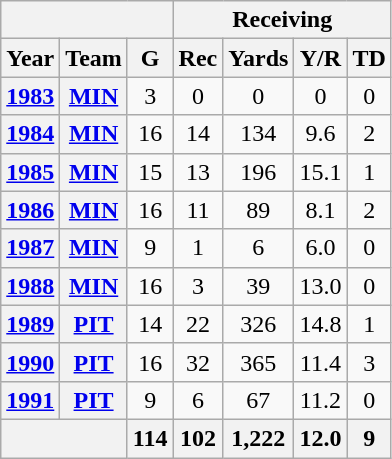<table class="wikitable" style="text-align:center;">
<tr>
<th colspan=3></th>
<th colspan=4>Receiving</th>
</tr>
<tr>
<th>Year</th>
<th>Team</th>
<th>G</th>
<th>Rec</th>
<th>Yards</th>
<th>Y/R</th>
<th>TD</th>
</tr>
<tr>
<th><a href='#'>1983</a></th>
<th><a href='#'>MIN</a></th>
<td>3</td>
<td>0</td>
<td>0</td>
<td>0</td>
<td>0</td>
</tr>
<tr>
<th><a href='#'>1984</a></th>
<th><a href='#'>MIN</a></th>
<td>16</td>
<td>14</td>
<td>134</td>
<td>9.6</td>
<td>2</td>
</tr>
<tr>
<th><a href='#'>1985</a></th>
<th><a href='#'>MIN</a></th>
<td>15</td>
<td>13</td>
<td>196</td>
<td>15.1</td>
<td>1</td>
</tr>
<tr>
<th><a href='#'>1986</a></th>
<th><a href='#'>MIN</a></th>
<td>16</td>
<td>11</td>
<td>89</td>
<td>8.1</td>
<td>2</td>
</tr>
<tr>
<th><a href='#'>1987</a></th>
<th><a href='#'>MIN</a></th>
<td>9</td>
<td>1</td>
<td>6</td>
<td>6.0</td>
<td>0</td>
</tr>
<tr>
<th><a href='#'>1988</a></th>
<th><a href='#'>MIN</a></th>
<td>16</td>
<td>3</td>
<td>39</td>
<td>13.0</td>
<td>0</td>
</tr>
<tr>
<th><a href='#'>1989</a></th>
<th><a href='#'>PIT</a></th>
<td>14</td>
<td>22</td>
<td>326</td>
<td>14.8</td>
<td>1</td>
</tr>
<tr>
<th><a href='#'>1990</a></th>
<th><a href='#'>PIT</a></th>
<td>16</td>
<td>32</td>
<td>365</td>
<td>11.4</td>
<td>3</td>
</tr>
<tr>
<th><a href='#'>1991</a></th>
<th><a href='#'>PIT</a></th>
<td>9</td>
<td>6</td>
<td>67</td>
<td>11.2</td>
<td>0</td>
</tr>
<tr>
<th colspan="2"><strong></strong></th>
<th>114</th>
<th>102</th>
<th>1,222</th>
<th>12.0</th>
<th>9</th>
</tr>
</table>
